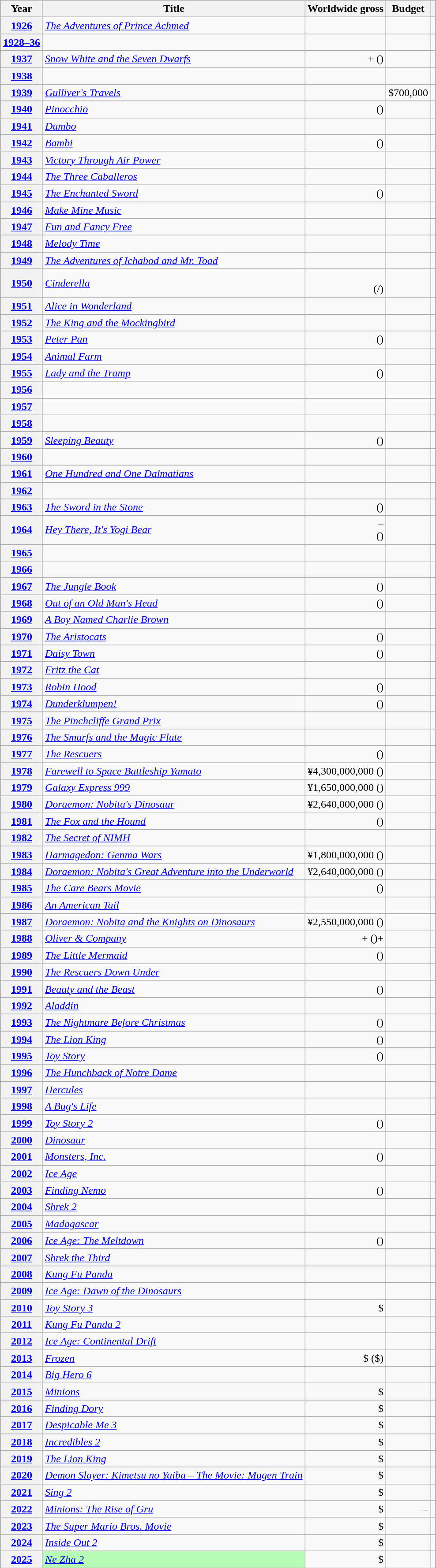<table class="wikitable plainrowheaders" style="margin:auto; margin:auto;">
<tr>
<th scope="col">Year</th>
<th scope="col">Title</th>
<th scope="col">Worldwide gross</th>
<th scope="col">Budget</th>
<th scope="col"></th>
</tr>
<tr>
<th scope="row" style="text-align:center;"><a href='#'>1926</a></th>
<td><em><a href='#'>The Adventures of Prince Achmed</a></em></td>
<td style="text-align:right;"></td>
<td></td>
<td></td>
</tr>
<tr>
<th scope="row" style="text-align:center;"><a href='#'>1928–36</a></th>
<td></td>
<td></td>
<td></td>
<td></td>
</tr>
<tr>
<th scope="row" style="text-align:center;"><a href='#'>1937</a></th>
<td><em><a href='#'>Snow White and the Seven Dwarfs</a></em></td>
<td style="text-align:right;">+ ()</td>
<td style="text-align:right;"></td>
<td style="text-align:center;"></td>
</tr>
<tr>
<th scope="row" style="text-align:center;"><a href='#'>1938</a></th>
<td></td>
<td></td>
<td></td>
<td></td>
</tr>
<tr>
<th scope="row" style="text-align:center;"><a href='#'>1939</a></th>
<td><em><a href='#'>Gulliver's Travels</a></em></td>
<td style="text-align:right;"></td>
<td style="text-align:right;">$700,000</td>
<td></td>
</tr>
<tr>
<th scope="row" style="text-align:center;"><a href='#'>1940</a></th>
<td><em><a href='#'>Pinocchio</a></em></td>
<td style="text-align:right;"> ()</td>
<td style="text-align:right;"></td>
<td style="text-align:center;"></td>
</tr>
<tr>
<th scope="row" style="text-align:center;"><a href='#'>1941</a></th>
<td><em><a href='#'>Dumbo</a></em></td>
<td style="text-align:right;"></td>
<td style="text-align:right;"></td>
<td style="text-align:center;"></td>
</tr>
<tr>
<th scope="row" style="text-align:center;"><a href='#'>1942</a></th>
<td><em><a href='#'>Bambi</a></em></td>
<td style="text-align:right;"> ()</td>
<td style="text-align:right;"></td>
<td style="text-align:center;"></td>
</tr>
<tr>
<th scope="row" style="text-align:center;"><a href='#'>1943</a></th>
<td><em><a href='#'>Victory Through Air Power</a></em></td>
<td style="text-align:right;"></td>
<td style="text-align:right;"></td>
<td style="text-align:center;"></td>
</tr>
<tr>
<th scope="row" style="text-align:center;"><a href='#'>1944</a></th>
<td><em><a href='#'>The Three Caballeros</a></em></td>
<td style="text-align:right;"></td>
<td></td>
<td style="text-align:center;"></td>
</tr>
<tr>
<th scope="row" style="text-align:center;"><a href='#'>1945</a></th>
<td><em><a href='#'>The Enchanted Sword</a></em></td>
<td style="text-align:right;"> ()</td>
<td></td>
<td style="text-align:center;"></td>
</tr>
<tr>
<th scope="row" style="text-align:center;"><a href='#'>1946</a></th>
<td><em><a href='#'>Make Mine Music</a></em></td>
<td style="text-align:right;"></td>
<td style="text-align:right;"></td>
<td style="text-align:center;"></td>
</tr>
<tr>
<th scope="row" style="text-align:center;"><a href='#'>1947</a></th>
<td><em><a href='#'>Fun and Fancy Free</a></em></td>
<td style="text-align:right;"></td>
<td></td>
<td style="text-align:center;"></td>
</tr>
<tr>
<th scope="row" style="text-align:center;"><a href='#'>1948</a></th>
<td><em><a href='#'>Melody Time</a></em></td>
<td style="text-align:right;"></td>
<td style="text-align:right;"></td>
<td style="text-align:center;"></td>
</tr>
<tr>
<th scope="row" style="text-align:center;"><a href='#'>1949</a></th>
<td><em><a href='#'>The Adventures of Ichabod and Mr. Toad</a></em></td>
<td style="text-align:right;"></td>
<td></td>
<td style="text-align:center;"></td>
</tr>
<tr>
<th scope="row" style="text-align:center;"><a href='#'>1950</a></th>
<td><em><a href='#'>Cinderella</a></em></td>
<td style="text-align:right;"><br>(/)</td>
<td style="text-align:right;"></td>
<td style="text-align:center;"></td>
</tr>
<tr>
<th scope="row" style="text-align:center;"><a href='#'>1951</a></th>
<td><em><a href='#'>Alice in Wonderland</a></em></td>
<td style="text-align:right;"></td>
<td style="text-align:right;"></td>
<td style="text-align:center;"></td>
</tr>
<tr>
<th scope="row" style="text-align:center;"><a href='#'>1952</a></th>
<td><em><a href='#'>The King and the Mockingbird</a></em></td>
<td style="text-align:right;"></td>
<td></td>
<td style="text-align:center;"></td>
</tr>
<tr>
<th scope="row" style="text-align:center;"><a href='#'>1953</a></th>
<td><em><a href='#'>Peter Pan</a></em></td>
<td style="text-align:right;"> ()</td>
<td style="text-align:right;"></td>
<td style="text-align:center;"></td>
</tr>
<tr>
<th scope="row" style="text-align:center;"><a href='#'>1954</a></th>
<td><em><a href='#'>Animal Farm</a></em></td>
<td style="text-align:right;"></td>
<td></td>
<td style="text-align:center;"></td>
</tr>
<tr>
<th scope="row" style="text-align:center;"><a href='#'>1955</a></th>
<td><em><a href='#'>Lady and the Tramp</a></em></td>
<td style="text-align:right;"> ()</td>
<td style="text-align:right;"></td>
<td style="text-align:center;"></td>
</tr>
<tr>
<th scope="row" style="text-align:center;"><a href='#'>1956</a></th>
<td></td>
<td></td>
<td></td>
<td></td>
</tr>
<tr>
<th scope="row" style="text-align:center;"><a href='#'>1957</a></th>
<td></td>
<td></td>
<td></td>
<td></td>
</tr>
<tr>
<th scope="row" style="text-align:center;"><a href='#'>1958</a></th>
<td></td>
<td></td>
<td></td>
<td></td>
</tr>
<tr>
<th scope="row" style="text-align:center;"><a href='#'>1959</a></th>
<td><em><a href='#'>Sleeping Beauty</a></em></td>
<td style="text-align:right;"> ()</td>
<td style="text-align:right;"></td>
<td style="text-align:center;"></td>
</tr>
<tr>
<th scope="row" style="text-align:center;"><a href='#'>1960</a></th>
<td></td>
<td></td>
<td></td>
<td></td>
</tr>
<tr>
<th scope="row" style="text-align:center;"><a href='#'>1961</a></th>
<td><em><a href='#'>One Hundred and One Dalmatians</a></em></td>
<td style="text-align:right;"></td>
<td style="text-align:right;"></td>
<td style="text-align:center;"></td>
</tr>
<tr>
<th scope="row" style="text-align:center;"><a href='#'>1962</a></th>
<td></td>
<td></td>
<td></td>
<td></td>
</tr>
<tr>
<th scope="row" style="text-align:center;"><a href='#'>1963</a></th>
<td><em><a href='#'>The Sword in the Stone</a></em></td>
<td style="text-align:right;"> ()</td>
<td style="text-align:right;"></td>
<td style="text-align:center;"></td>
</tr>
<tr>
<th scope="row" style="text-align:center;"><a href='#'>1964</a></th>
<td><em><a href='#'>Hey There, It's Yogi Bear</a></em></td>
<td style="text-align:right;">–<br>()</td>
<td></td>
<td style="text-align:center;"></td>
</tr>
<tr>
<th scope="row" style="text-align:center;"><a href='#'>1965</a></th>
<td></td>
<td></td>
<td></td>
<td></td>
</tr>
<tr>
<th scope="row" style="text-align:center;"><a href='#'>1966</a></th>
<td></td>
<td></td>
<td></td>
<td></td>
</tr>
<tr>
<th scope="row" style="text-align:center;"><a href='#'>1967</a></th>
<td><em><a href='#'>The Jungle Book</a></em></td>
<td style="text-align:right;"> ()</td>
<td style="text-align:right;"></td>
<td style="text-align:center;"></td>
</tr>
<tr>
<th scope="row" style="text-align:center;"><a href='#'>1968</a></th>
<td><em><a href='#'>Out of an Old Man's Head</a></em></td>
<td style="text-align:right;"> ()</td>
<td></td>
<td style="text-align:center;"></td>
</tr>
<tr>
<th scope="row" style="text-align:center;"><a href='#'>1969</a></th>
<td><em><a href='#'>A Boy Named Charlie Brown</a></em></td>
<td style="text-align:right;"></td>
<td style="text-align:right;"></td>
<td style="text-align:center;"></td>
</tr>
<tr>
<th scope="row" style="text-align:center;"><a href='#'>1970</a></th>
<td><em><a href='#'>The Aristocats</a></em></td>
<td style="text-align:right;"> ()</td>
<td style="text-align:right;"></td>
<td style="text-align:center;"></td>
</tr>
<tr>
<th scope="row" style="text-align:center;"><a href='#'>1971</a></th>
<td><em><a href='#'>Daisy Town</a></em></td>
<td style="text-align:right;"> ()</td>
<td></td>
<td style="text-align:center;"></td>
</tr>
<tr>
<th scope="row" style="text-align:center;"><a href='#'>1972</a></th>
<td><em><a href='#'>Fritz the Cat</a></em></td>
<td style="text-align:right;"></td>
<td style="text-align:right;"></td>
<td style="text-align:center;"></td>
</tr>
<tr>
<th scope="row" style="text-align:center;"><a href='#'>1973</a></th>
<td><em><a href='#'>Robin Hood</a></em></td>
<td style="text-align:right;"> ()</td>
<td style="text-align:right;"></td>
<td style="text-align:center;"></td>
</tr>
<tr>
<th scope="row" style="text-align:center;"><a href='#'>1974</a></th>
<td><em><a href='#'>Dunderklumpen!</a></em></td>
<td style="text-align:right;"> ()</td>
<td></td>
<td style="text-align:center;"></td>
</tr>
<tr>
<th scope="row" style="text-align:center;"><a href='#'>1975</a></th>
<td><em><a href='#'>The Pinchcliffe Grand Prix</a></em></td>
<td style="text-align:right;"></td>
<td></td>
<td style="text-align:center;"></td>
</tr>
<tr>
<th scope="row" style="text-align:center;"><a href='#'>1976</a></th>
<td><em><a href='#'>The Smurfs and the Magic Flute</a></em></td>
<td style="text-align:right;"></td>
<td></td>
<td style="text-align:center;"></td>
</tr>
<tr>
<th scope="row" style="text-align:center;"><a href='#'>1977</a></th>
<td><em><a href='#'>The Rescuers</a></em></td>
<td style="text-align:right;"> ()</td>
<td style="text-align:right;"></td>
<td style="text-align:center;"></td>
</tr>
<tr>
<th scope="row" style="text-align:center;"><a href='#'>1978</a></th>
<td><em><a href='#'>Farewell to Space Battleship Yamato</a></em></td>
<td style="text-align:right;">¥4,300,000,000 ()</td>
<td style="text-align:right;"></td>
<td style="text-align:center;"></td>
</tr>
<tr>
<th scope="row" style="text-align:center;"><a href='#'>1979</a></th>
<td><em><a href='#'>Galaxy Express 999</a></em></td>
<td style="text-align:right;">¥1,650,000,000 ()</td>
<td></td>
<td style="text-align:center;"></td>
</tr>
<tr>
<th scope="row" style="text-align:center;"><a href='#'>1980</a></th>
<td><em><a href='#'>Doraemon: Nobita's Dinosaur</a></em></td>
<td style="text-align:right;">¥2,640,000,000 ()</td>
<td></td>
<td style="text-align:center;"></td>
</tr>
<tr>
<th scope="row" style="text-align:center;"><a href='#'>1981</a></th>
<td><em><a href='#'>The Fox and the Hound</a></em></td>
<td style="text-align:right;"> ()</td>
<td style="text-align:right;"></td>
<td style="text-align:center;"></td>
</tr>
<tr>
<th scope="row" style="text-align:center;"><a href='#'>1982</a></th>
<td><em><a href='#'>The Secret of NIMH</a></em></td>
<td style="text-align:right;"></td>
<td style="text-align:right;"></td>
<td style="text-align:center;"></td>
</tr>
<tr>
<th scope="row" style="text-align:center;"><a href='#'>1983</a></th>
<td><em><a href='#'>Harmagedon: Genma Wars</a></em></td>
<td style="text-align:right;">¥1,800,000,000 ()</td>
<td></td>
<td style="text-align:center;"></td>
</tr>
<tr>
<th scope="row" style="text-align:center;"><a href='#'>1984</a></th>
<td><em><a href='#'>Doraemon: Nobita's Great Adventure into the Underworld</a></em></td>
<td style="text-align:right;">¥2,640,000,000 ()</td>
<td></td>
<td style="text-align:center;"></td>
</tr>
<tr>
<th scope="row" style="text-align:center;"><a href='#'>1985</a></th>
<td><em><a href='#'>The Care Bears Movie</a></em></td>
<td style="text-align:right;"> ()</td>
<td style="text-align:right;"></td>
<td style="text-align:center;"></td>
</tr>
<tr>
<th scope="row" style="text-align:center;"><a href='#'>1986</a></th>
<td><em><a href='#'>An American Tail</a></em></td>
<td style="text-align:right;"></td>
<td style="text-align:right;"></td>
<td style="text-align:center;"></td>
</tr>
<tr>
<th scope="row" style="text-align:center;"><a href='#'>1987</a></th>
<td><em><a href='#'>Doraemon: Nobita and the Knights on Dinosaurs</a></em></td>
<td style="text-align:right;">¥2,550,000,000 ()</td>
<td></td>
<td style="text-align:center;"></td>
</tr>
<tr>
<th scope="row" style="text-align:center;"><a href='#'>1988</a></th>
<td><em><a href='#'>Oliver & Company</a></em></td>
<td style="text-align:right;">+ ()+</td>
<td style="text-align:right;"></td>
<td style="text-align:center;"></td>
</tr>
<tr>
<th scope="row" style="text-align:center;"><a href='#'>1989</a></th>
<td><em><a href='#'>The Little Mermaid</a></em></td>
<td style="text-align:right;"> ()</td>
<td style="text-align:right;"></td>
<td style="text-align:center;"></td>
</tr>
<tr>
<th scope="row" style="text-align:center;"><a href='#'>1990</a></th>
<td><em><a href='#'>The Rescuers Down Under</a></em></td>
<td style="text-align:right;"></td>
<td></td>
<td style="text-align:center;"></td>
</tr>
<tr>
<th scope="row" style="text-align:center;"><a href='#'>1991</a></th>
<td><em><a href='#'>Beauty and the Beast</a></em></td>
<td style="text-align:right;"> ()</td>
<td style="text-align:right;"></td>
<td style="text-align:center;"></td>
</tr>
<tr>
<th scope="row" style="text-align:center;"><a href='#'>1992</a></th>
<td><em><a href='#'>Aladdin</a></em></td>
<td style="text-align:right;"></td>
<td style="text-align:right;"></td>
<td style="text-align:center;"></td>
</tr>
<tr>
<th scope="row" style="text-align:center;"><a href='#'>1993</a></th>
<td><em><a href='#'>The Nightmare Before Christmas</a></em></td>
<td style="text-align:right;"> ()</td>
<td style="text-align:right;"></td>
<td style="text-align:center;"></td>
</tr>
<tr>
<th scope="row" style="text-align:center;"><a href='#'>1994</a></th>
<td><em><a href='#'>The Lion King</a></em></td>
<td style="text-align:right;"> ()</td>
<td style="text-align:right;"></td>
<td style="text-align:center;"></td>
</tr>
<tr>
<th scope="row" style="text-align:center;"><a href='#'>1995</a></th>
<td><em><a href='#'>Toy Story</a></em></td>
<td style="text-align:right;"> ()</td>
<td style="text-align:right;"></td>
<td style="text-align:center;"></td>
</tr>
<tr>
<th scope="row" style="text-align:center;"><a href='#'>1996</a></th>
<td><em><a href='#'>The Hunchback of Notre Dame</a></em></td>
<td style="text-align:right;"></td>
<td style="text-align:right;"></td>
<td style="text-align:center;"></td>
</tr>
<tr>
<th scope="row" style="text-align:center;"><a href='#'>1997</a></th>
<td><em><a href='#'>Hercules</a></em></td>
<td style="text-align:right;"></td>
<td style="text-align:right;"></td>
<td style="text-align:center;"></td>
</tr>
<tr>
<th scope="row" style="text-align:center;"><a href='#'>1998</a></th>
<td><em><a href='#'>A Bug's Life</a></em></td>
<td style="text-align:right;"></td>
<td style="text-align:right;"></td>
<td style="text-align:center;"></td>
</tr>
<tr>
<th scope="row" style="text-align:center;"><a href='#'>1999</a></th>
<td><em><a href='#'>Toy Story 2</a></em></td>
<td style="text-align:right;"> ()</td>
<td style="text-align:right;"></td>
<td style="text-align:center;"></td>
</tr>
<tr>
<th scope="row" style="text-align:center;"><a href='#'>2000</a></th>
<td><em><a href='#'>Dinosaur</a></em></td>
<td style="text-align:right;"></td>
<td style="text-align:right;"></td>
<td style="text-align:center;"></td>
</tr>
<tr>
<th scope="row" style="text-align:center;"><a href='#'>2001</a></th>
<td><em><a href='#'>Monsters, Inc.</a></em></td>
<td style="text-align:right;"> ()</td>
<td style="text-align:right;"></td>
<td style="text-align:center;"></td>
</tr>
<tr>
<th scope="row" style="text-align:center;"><a href='#'>2002</a></th>
<td><em><a href='#'>Ice Age</a></em></td>
<td style="text-align:right;"></td>
<td style="text-align:right;"></td>
<td style="text-align:center;"></td>
</tr>
<tr>
<th scope="row" style="text-align:center;"><a href='#'>2003</a></th>
<td><em><a href='#'>Finding Nemo</a></em></td>
<td style="text-align:right;"> ()</td>
<td style="text-align:right;"></td>
<td style="text-align:center;"></td>
</tr>
<tr>
<th scope="row" style="text-align:center;"><a href='#'>2004</a></th>
<td><em><a href='#'>Shrek 2</a></em></td>
<td style="text-align:right;"></td>
<td style="text-align:right;"></td>
<td style="text-align:center;"></td>
</tr>
<tr>
<th scope="row" style="text-align:center;"><a href='#'>2005</a></th>
<td><em><a href='#'>Madagascar</a></em></td>
<td style="text-align:right;"></td>
<td style="text-align:right;"></td>
<td style="text-align:center;"></td>
</tr>
<tr>
<th scope="row" style="text-align:center;"><a href='#'>2006</a></th>
<td><em><a href='#'>Ice Age: The Meltdown</a></em></td>
<td style="text-align:right;"> ()</td>
<td style="text-align:right;"></td>
<td style="text-align:center;"></td>
</tr>
<tr>
<th scope="row" style="text-align:center;"><a href='#'>2007</a></th>
<td><em><a href='#'>Shrek the Third</a></em></td>
<td style="text-align:right;"></td>
<td style="text-align:right;"></td>
<td style="text-align:center;"></td>
</tr>
<tr>
<th scope="row" style="text-align:center;"><a href='#'>2008</a></th>
<td><em><a href='#'>Kung Fu Panda</a></em></td>
<td style="text-align:right;"></td>
<td style="text-align:right;"></td>
<td style="text-align:center;"></td>
</tr>
<tr>
<th scope="row" style="text-align:center;"><a href='#'>2009</a></th>
<td><em><a href='#'>Ice Age: Dawn of the Dinosaurs</a></em></td>
<td style="text-align:right;"></td>
<td style="text-align:right;"></td>
<td style="text-align:center;"></td>
</tr>
<tr>
<th scope="row" style="text-align:center;"><a href='#'>2010</a></th>
<td><em><a href='#'>Toy Story 3</a></em></td>
<td style="text-align:right;">$</td>
<td style="text-align:right;"></td>
<td style="text-align:center;"></td>
</tr>
<tr>
<th scope="row" style="text-align:center;"><a href='#'>2011</a></th>
<td><em><a href='#'>Kung Fu Panda 2</a></em></td>
<td style="text-align:right;"></td>
<td style="text-align:right;"></td>
<td style="text-align:center;"></td>
</tr>
<tr>
<th scope="row" style="text-align:center;"><a href='#'>2012</a></th>
<td><em><a href='#'>Ice Age: Continental Drift</a></em></td>
<td style="text-align:right;"></td>
<td style="text-align:right;"></td>
<td style="text-align:center;"></td>
</tr>
<tr>
<th scope="row" style="text-align:center;"><a href='#'>2013</a></th>
<td><em><a href='#'>Frozen</a></em></td>
<td style="text-align:right;">$ ($)</td>
<td style="text-align:right;"></td>
<td style="text-align:center;"></td>
</tr>
<tr>
<th scope="row" style="text-align:center;"><a href='#'>2014</a></th>
<td><em><a href='#'>Big Hero 6</a></em></td>
<td style="text-align:right;"></td>
<td style="text-align:right;"></td>
<td style="text-align:center;"></td>
</tr>
<tr>
<th scope="row" style="text-align:center;"><a href='#'>2015</a></th>
<td><em><a href='#'>Minions</a></em></td>
<td style="text-align:right;">$</td>
<td style="text-align:right;"></td>
<td style="text-align:center;"></td>
</tr>
<tr>
<th scope="row" style="text-align:center;"><a href='#'>2016</a></th>
<td><em><a href='#'>Finding Dory</a></em></td>
<td style="text-align:right;">$</td>
<td style="text-align:right;"></td>
<td style="text-align:center;"></td>
</tr>
<tr>
<th scope="row" style="text-align:center;"><a href='#'>2017</a></th>
<td><em><a href='#'>Despicable Me 3</a></em></td>
<td style="text-align:right;">$</td>
<td style="text-align:right;"></td>
<td style="text-align:center;"></td>
</tr>
<tr>
<th scope="row" style="text-align:center;"><a href='#'>2018</a></th>
<td><em><a href='#'>Incredibles 2</a></em></td>
<td style="text-align:right;">$</td>
<td style="text-align:right;"></td>
<td style="text-align:center;"></td>
</tr>
<tr>
<th scope="row" style="text-align:center;"><a href='#'>2019</a></th>
<td><em><a href='#'>The Lion King</a></em></td>
<td style="text-align:right;">$</td>
<td style="text-align:right;"></td>
<td style="text-align:center;"></td>
</tr>
<tr>
<th scope="row" style="text-align:center;"><a href='#'>2020</a></th>
<td><em><a href='#'>Demon Slayer: Kimetsu no Yaiba – The Movie: Mugen Train</a></em></td>
<td style="text-align:right;">$</td>
<td style="text-align:right;"></td>
<td style="text-align:center;"></td>
</tr>
<tr>
<th scope="row" style="text-align:center;"><a href='#'>2021</a></th>
<td><em><a href='#'>Sing 2</a></em></td>
<td style="text-align:right;">$</td>
<td style="text-align:right;"></td>
<td style="text-align:center;"></td>
</tr>
<tr>
<th scope="row" style="text-align:center;"><a href='#'>2022</a></th>
<td><em><a href='#'>Minions: The Rise of Gru</a></em></td>
<td style="text-align:right;">$</td>
<td style="text-align:right;">–</td>
<td style="text-align:center;"></td>
</tr>
<tr>
<th scope="row" style="text-align:center;"><a href='#'>2023</a></th>
<td><em><a href='#'>The Super Mario Bros. Movie</a></em></td>
<td style="text-align:right;">$</td>
<td style="text-align:right;"></td>
<td style="text-align:center;"></td>
</tr>
<tr>
<th scope="row" style="text-align:center;"><a href='#'>2024</a></th>
<td><em><a href='#'>Inside Out 2</a></em></td>
<td style="text-align:right;">$</td>
<td style="text-align:right;"></td>
<td style="text-align:center;"></td>
</tr>
<tr>
<th scope="row" style="text-align:center;"><a href='#'>2025</a></th>
<td style="background:#b6fcb6;"><em><a href='#'>Ne Zha 2</a></em> </td>
<td style="text-align:right;">$</td>
<td style="text-align:right;"></td>
<td style="text-align:center;"></td>
</tr>
</table>
